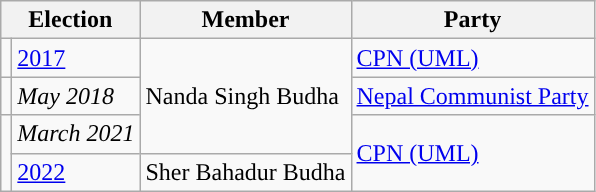<table class="wikitable">
<tr>
<th colspan="2">Election</th>
<th>Member</th>
<th>Party</th>
</tr>
<tr>
<td style="color:inherit;background:"></td>
<td><a href='#'>2017</a></td>
<td rowspan="3">Nanda Singh Budha</td>
<td><a href='#'>CPN (UML)</a></td>
</tr>
<tr>
<td style="color:inherit;background:"></td>
<td><em>May 2018</em></td>
<td><a href='#'>Nepal Communist Party</a></td>
</tr>
<tr>
<td rowspan="2" style="color:inherit;background:"></td>
<td><em>March 2021</em></td>
<td rowspan="2"><a href='#'>CPN (UML)</a></td>
</tr>
<tr>
<td><a href='#'>2022</a></td>
<td>Sher Bahadur Budha</td>
</tr>
</table>
